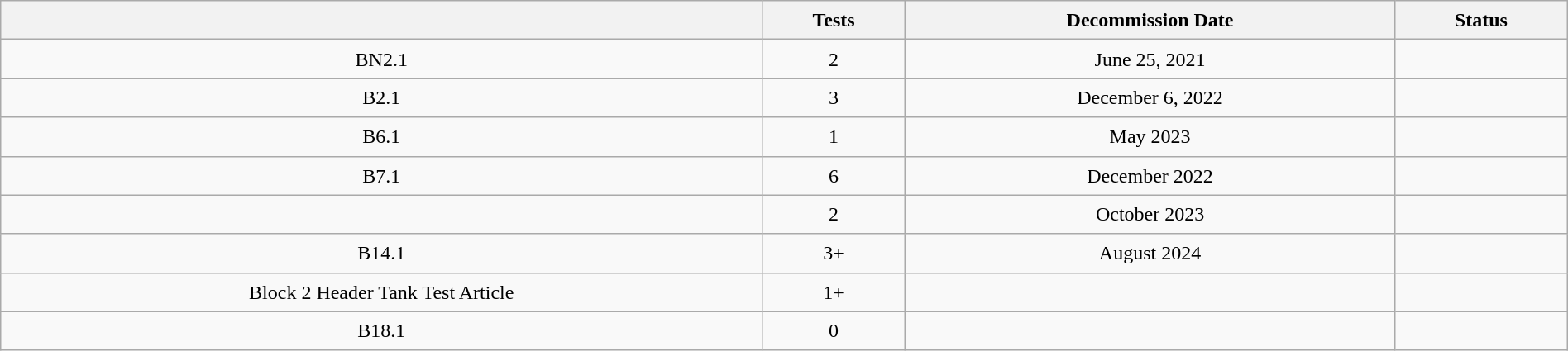<table class="wikitable sortable sticky-header" style="font-size:1.00em; line-height:1.5em; text-align:center; width: 100%;">
<tr>
<th></th>
<th>Tests</th>
<th>Decommission Date</th>
<th>Status</th>
</tr>
<tr>
<td>BN2.1</td>
<td>2</td>
<td>June 25, 2021</td>
<td></td>
</tr>
<tr>
<td>B2.1</td>
<td>3</td>
<td>December 6, 2022</td>
<td></td>
</tr>
<tr>
<td>B6.1</td>
<td>1</td>
<td>May 2023</td>
<td></td>
</tr>
<tr>
<td>B7.1</td>
<td>6</td>
<td>December 2022</td>
<td></td>
</tr>
<tr>
<td></td>
<td>2</td>
<td>October 2023</td>
<td></td>
</tr>
<tr>
<td>B14.1</td>
<td>3+</td>
<td>August 2024</td>
<td></td>
</tr>
<tr>
<td>Block 2 Header Tank Test Article</td>
<td>1+</td>
<td></td>
<td></td>
</tr>
<tr>
<td>B18.1</td>
<td>0</td>
<td></td>
<td></td>
</tr>
</table>
